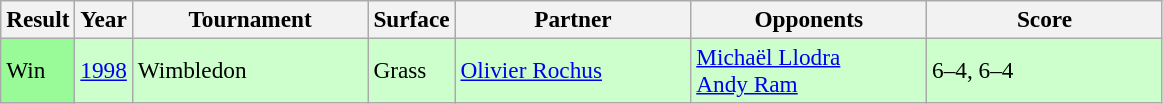<table class="sortable wikitable" style=font-size:97%>
<tr>
<th>Result</th>
<th>Year</th>
<th width=150>Tournament</th>
<th>Surface</th>
<th width=150>Partner</th>
<th width=150>Opponents</th>
<th width=150>Score</th>
</tr>
<tr style="background:#ccffcc;">
<td bgcolor=98FB98>Win</td>
<td><a href='#'>1998</a></td>
<td>Wimbledon</td>
<td>Grass</td>
<td> <a href='#'>Olivier Rochus</a></td>
<td> <a href='#'>Michaël Llodra</a> <br> <a href='#'>Andy Ram</a></td>
<td>6–4, 6–4</td>
</tr>
</table>
